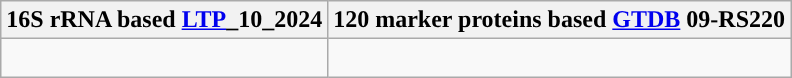<table class="wikitable">
<tr>
<th colspan=1>16S rRNA based <a href='#'>LTP</a>_10_2024</th>
<th colspan=1>120 marker proteins based <a href='#'>GTDB</a> 09-RS220</th>
</tr>
<tr>
<td style="vertical-align:top"><br></td>
<td><br></td>
</tr>
</table>
